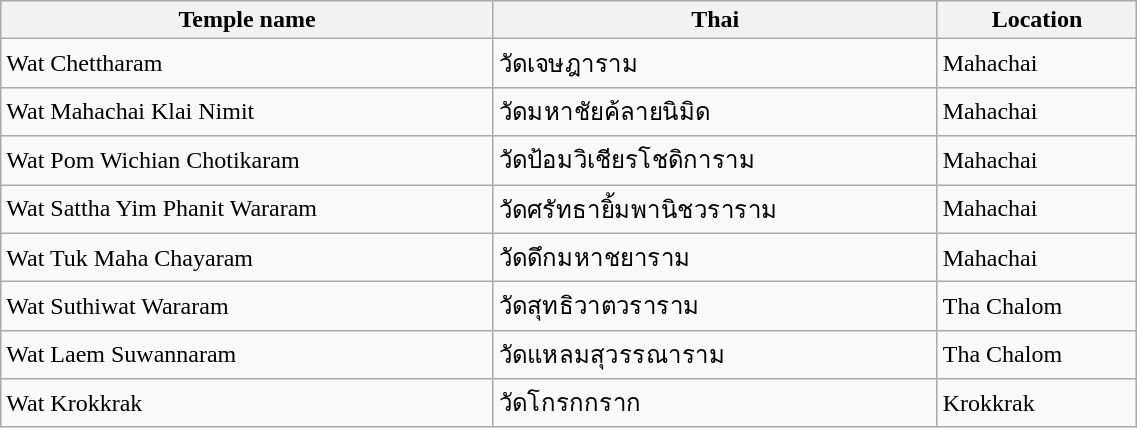<table class="wikitable" style="width:60%;">
<tr>
<th>Temple name</th>
<th>Thai</th>
<th>Location</th>
</tr>
<tr>
<td>Wat Chettharam</td>
<td>วัดเจษฎาราม</td>
<td>Mahachai</td>
</tr>
<tr>
<td>Wat Mahachai Klai Nimit</td>
<td>วัดมหาชัยค้ลายนิมิด</td>
<td>Mahachai</td>
</tr>
<tr>
<td>Wat Pom Wichian Chotikaram</td>
<td>วัดป้อมวิเชียรโชดิการาม</td>
<td>Mahachai</td>
</tr>
<tr>
<td>Wat Sattha Yim Phanit Wararam</td>
<td>วัดศรัทธายิ้มพานิชวราราม</td>
<td>Mahachai</td>
</tr>
<tr>
<td>Wat Tuk Maha Chayaram</td>
<td>วัดดึกมหาชยาราม</td>
<td>Mahachai</td>
</tr>
<tr>
<td>Wat Suthiwat Wararam</td>
<td>วัดสุทธิวาตวราราม</td>
<td>Tha Chalom</td>
</tr>
<tr>
<td>Wat Laem Suwannaram</td>
<td>วัดแหลมสุวรรณาราม</td>
<td>Tha Chalom</td>
</tr>
<tr>
<td>Wat Krokkrak</td>
<td>วัดโกรกกราก</td>
<td>Krokkrak</td>
</tr>
</table>
